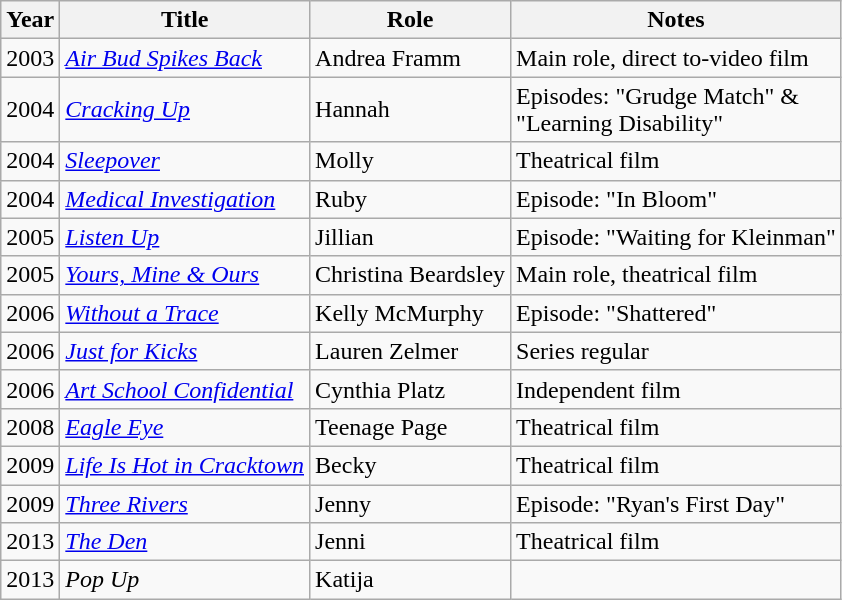<table class="wikitable sortable">
<tr>
<th>Year</th>
<th>Title</th>
<th>Role</th>
<th class="unsortable">Notes</th>
</tr>
<tr>
<td>2003</td>
<td><em><a href='#'>Air Bud Spikes Back</a></em></td>
<td>Andrea Framm</td>
<td>Main role, direct to-video film</td>
</tr>
<tr>
<td>2004</td>
<td><em><a href='#'>Cracking Up</a></em></td>
<td>Hannah</td>
<td>Episodes: "Grudge Match" &<br>"Learning Disability"</td>
</tr>
<tr>
<td>2004</td>
<td><em><a href='#'>Sleepover</a></em></td>
<td>Molly</td>
<td>Theatrical film</td>
</tr>
<tr>
<td>2004</td>
<td><em><a href='#'>Medical Investigation</a></em></td>
<td>Ruby</td>
<td>Episode: "In Bloom"</td>
</tr>
<tr>
<td>2005</td>
<td><em><a href='#'>Listen Up</a></em></td>
<td>Jillian</td>
<td>Episode: "Waiting for Kleinman"</td>
</tr>
<tr>
<td>2005</td>
<td><em><a href='#'>Yours, Mine & Ours</a></em></td>
<td>Christina Beardsley</td>
<td>Main role, theatrical film</td>
</tr>
<tr>
<td>2006</td>
<td><em><a href='#'>Without a Trace</a></em></td>
<td>Kelly McMurphy</td>
<td>Episode: "Shattered"</td>
</tr>
<tr>
<td>2006</td>
<td><em><a href='#'>Just for Kicks</a></em></td>
<td>Lauren Zelmer</td>
<td>Series regular</td>
</tr>
<tr>
<td>2006</td>
<td><em><a href='#'>Art School Confidential</a></em></td>
<td>Cynthia Platz</td>
<td>Independent film</td>
</tr>
<tr>
<td>2008</td>
<td><em><a href='#'>Eagle Eye</a></em></td>
<td>Teenage Page</td>
<td>Theatrical film</td>
</tr>
<tr>
<td>2009</td>
<td><em><a href='#'>Life Is Hot in Cracktown</a></em></td>
<td>Becky</td>
<td>Theatrical film</td>
</tr>
<tr>
<td>2009</td>
<td><em><a href='#'>Three Rivers</a></em></td>
<td>Jenny</td>
<td>Episode: "Ryan's First Day"</td>
</tr>
<tr>
<td>2013</td>
<td><em><a href='#'>The Den</a></em></td>
<td>Jenni</td>
<td>Theatrical film</td>
</tr>
<tr>
<td>2013</td>
<td><em>Pop Up</em></td>
<td>Katija</td>
<td></td>
</tr>
</table>
